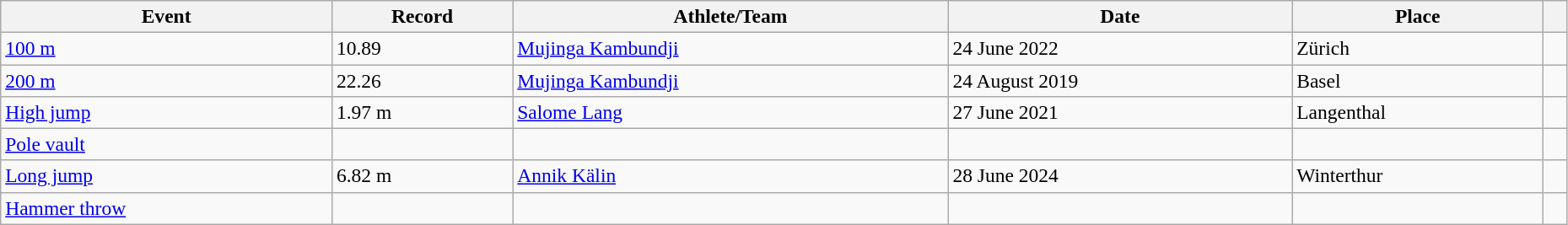<table class="wikitable" style="font-size:98%; width: 98%;">
<tr>
<th>Event</th>
<th>Record</th>
<th>Athlete/Team</th>
<th>Date</th>
<th>Place</th>
<th></th>
</tr>
<tr>
<td><a href='#'>100 m</a></td>
<td>10.89  </td>
<td><a href='#'>Mujinga Kambundji</a></td>
<td>24 June 2022</td>
<td>Zürich</td>
<td></td>
</tr>
<tr>
<td><a href='#'>200 m</a></td>
<td>22.26 </td>
<td><a href='#'>Mujinga Kambundji</a></td>
<td>24 August 2019</td>
<td>Basel</td>
<td></td>
</tr>
<tr>
<td><a href='#'>High jump</a></td>
<td>1.97 m </td>
<td><a href='#'>Salome Lang</a></td>
<td>27 June 2021</td>
<td>Langenthal</td>
<td></td>
</tr>
<tr>
<td><a href='#'>Pole vault</a></td>
<td></td>
<td></td>
<td></td>
<td></td>
<td></td>
</tr>
<tr>
<td><a href='#'>Long jump</a></td>
<td>6.82 m </td>
<td><a href='#'>Annik Kälin</a></td>
<td>28 June 2024</td>
<td>Winterthur</td>
<td></td>
</tr>
<tr>
<td><a href='#'>Hammer throw</a></td>
<td></td>
<td></td>
<td></td>
<td></td>
<td></td>
</tr>
</table>
